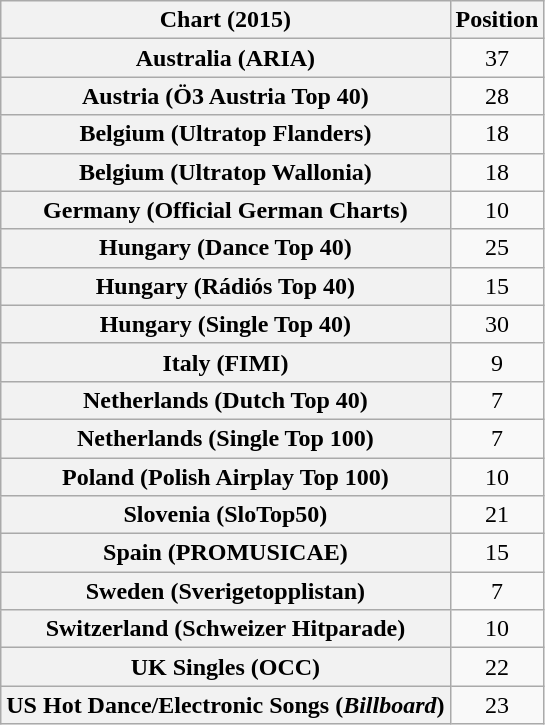<table class="wikitable sortable plainrowheaders" style="text-align:center">
<tr>
<th scope="col">Chart (2015)</th>
<th scope="col">Position</th>
</tr>
<tr>
<th scope="row">Australia (ARIA)</th>
<td>37</td>
</tr>
<tr>
<th scope="row">Austria (Ö3 Austria Top 40)</th>
<td>28</td>
</tr>
<tr>
<th scope="row">Belgium (Ultratop Flanders)</th>
<td>18</td>
</tr>
<tr>
<th scope="row">Belgium (Ultratop Wallonia)</th>
<td>18</td>
</tr>
<tr>
<th scope="row">Germany (Official German Charts)</th>
<td>10</td>
</tr>
<tr>
<th scope="row">Hungary (Dance Top 40)</th>
<td>25</td>
</tr>
<tr>
<th scope="row">Hungary (Rádiós Top 40)</th>
<td>15</td>
</tr>
<tr>
<th scope="row">Hungary (Single Top 40)</th>
<td>30</td>
</tr>
<tr>
<th scope="row">Italy (FIMI)</th>
<td>9</td>
</tr>
<tr>
<th scope="row">Netherlands (Dutch Top 40)</th>
<td>7</td>
</tr>
<tr>
<th scope="row">Netherlands (Single Top 100)</th>
<td>7</td>
</tr>
<tr>
<th scope="row">Poland (Polish Airplay Top 100)</th>
<td>10</td>
</tr>
<tr>
<th scope="row">Slovenia (SloTop50)</th>
<td align=center>21</td>
</tr>
<tr>
<th scope="row">Spain (PROMUSICAE)</th>
<td>15</td>
</tr>
<tr>
<th scope="row">Sweden (Sverigetopplistan)</th>
<td>7</td>
</tr>
<tr>
<th scope="row">Switzerland (Schweizer Hitparade)</th>
<td>10</td>
</tr>
<tr>
<th scope="row">UK Singles (OCC)</th>
<td>22</td>
</tr>
<tr>
<th scope="row">US Hot Dance/Electronic Songs (<em>Billboard</em>)</th>
<td>23</td>
</tr>
</table>
